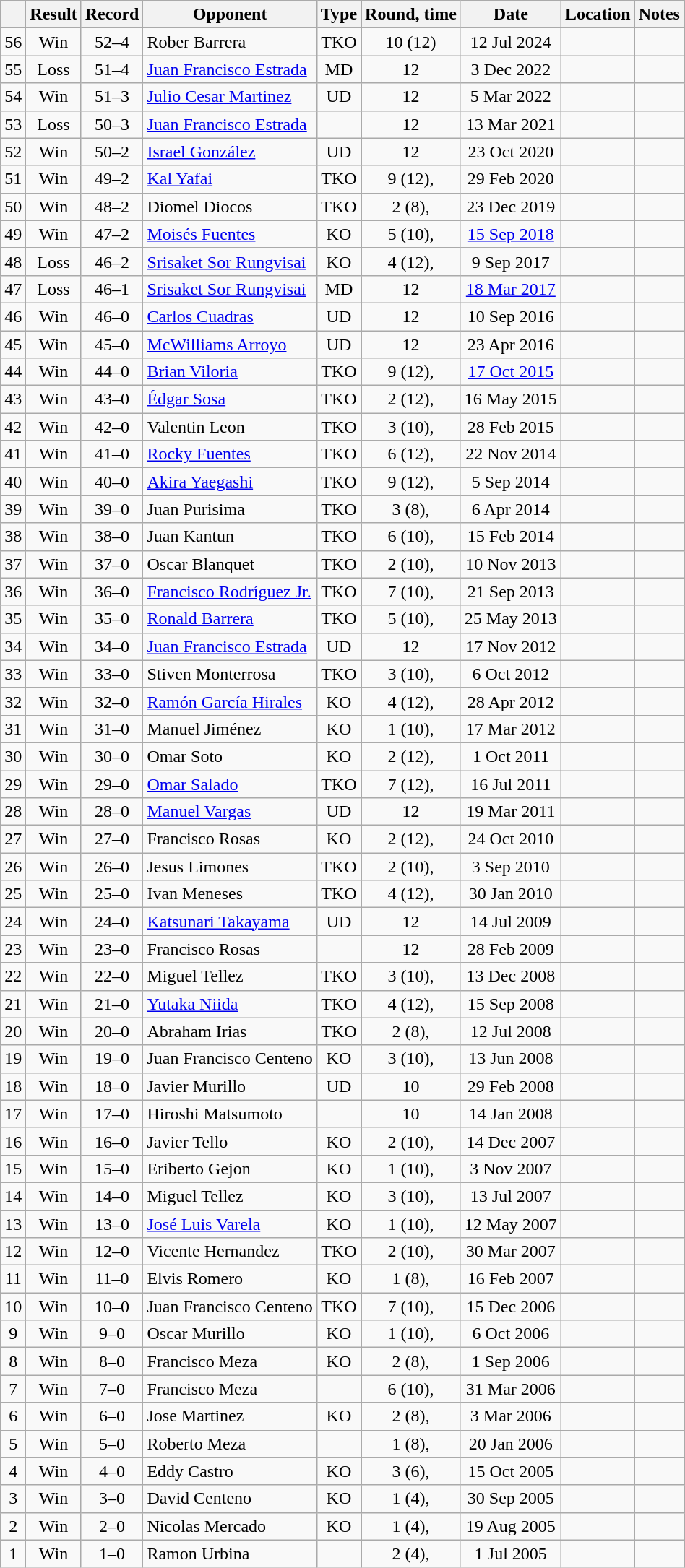<table class="wikitable" style="text-align:center">
<tr>
<th></th>
<th>Result</th>
<th>Record</th>
<th>Opponent</th>
<th>Type</th>
<th>Round, time</th>
<th>Date</th>
<th>Location</th>
<th>Notes</th>
</tr>
<tr>
<td>56</td>
<td>Win</td>
<td>52–4</td>
<td style="text-align:left;">Rober Barrera</td>
<td>TKO</td>
<td>10 (12)</td>
<td>12 Jul 2024</td>
<td align=left></td>
<td align=left></td>
</tr>
<tr>
<td>55</td>
<td>Loss</td>
<td>51–4</td>
<td style="text-align:left;"><a href='#'>Juan Francisco Estrada</a></td>
<td>MD</td>
<td>12</td>
<td>3 Dec 2022</td>
<td align=left></td>
<td align=left></td>
</tr>
<tr>
<td>54</td>
<td>Win</td>
<td>51–3</td>
<td style="text-align:left;"><a href='#'>Julio Cesar Martinez</a></td>
<td>UD</td>
<td>12</td>
<td>5 Mar 2022</td>
<td style="text-align:left;"></td>
<td></td>
</tr>
<tr>
<td>53</td>
<td>Loss</td>
<td>50–3</td>
<td style="text-align:left;"><a href='#'>Juan Francisco Estrada</a></td>
<td></td>
<td>12</td>
<td>13 Mar 2021</td>
<td style="text-align:left;"></td>
<td style="text-align:left;"></td>
</tr>
<tr>
<td>52</td>
<td>Win</td>
<td>50–2</td>
<td style="text-align:left;"><a href='#'>Israel González</a></td>
<td>UD</td>
<td>12</td>
<td>23 Oct 2020</td>
<td style="text-align:left;"></td>
<td style="text-align:left;"></td>
</tr>
<tr>
<td>51</td>
<td>Win</td>
<td>49–2</td>
<td style="text-align:left;"><a href='#'>Kal Yafai</a></td>
<td>TKO</td>
<td>9 (12), </td>
<td>29 Feb 2020</td>
<td style="text-align:left;"></td>
<td style="text-align:left;"></td>
</tr>
<tr>
<td>50</td>
<td>Win</td>
<td>48–2</td>
<td style="text-align:left;">Diomel Diocos</td>
<td>TKO</td>
<td>2 (8), </td>
<td>23 Dec 2019</td>
<td style="text-align:left;"></td>
<td></td>
</tr>
<tr>
<td>49</td>
<td>Win</td>
<td>47–2</td>
<td style="text-align:left;"><a href='#'>Moisés Fuentes</a></td>
<td>KO</td>
<td>5 (10), </td>
<td><a href='#'>15 Sep 2018</a></td>
<td style="text-align:left;"></td>
<td></td>
</tr>
<tr>
<td>48</td>
<td>Loss</td>
<td>46–2</td>
<td style="text-align:left;"><a href='#'>Srisaket Sor Rungvisai</a></td>
<td>KO</td>
<td>4 (12), </td>
<td>9 Sep 2017</td>
<td style="text-align:left;"></td>
<td style="text-align:left;"></td>
</tr>
<tr>
<td>47</td>
<td>Loss</td>
<td>46–1</td>
<td style="text-align:left;"><a href='#'>Srisaket Sor Rungvisai</a></td>
<td>MD</td>
<td>12</td>
<td><a href='#'>18 Mar 2017</a></td>
<td style="text-align:left;"></td>
<td style="text-align:left;"></td>
</tr>
<tr>
<td>46</td>
<td>Win</td>
<td>46–0</td>
<td style="text-align:left;"><a href='#'>Carlos Cuadras</a></td>
<td>UD</td>
<td>12</td>
<td>10 Sep 2016</td>
<td style="text-align:left;"></td>
<td style="text-align:left;"></td>
</tr>
<tr>
<td>45</td>
<td>Win</td>
<td>45–0</td>
<td style="text-align:left;"><a href='#'>McWilliams Arroyo</a></td>
<td>UD</td>
<td>12</td>
<td>23 Apr 2016</td>
<td style="text-align:left;"></td>
<td style="text-align:left;"></td>
</tr>
<tr>
<td>44</td>
<td>Win</td>
<td>44–0</td>
<td style="text-align:left;"><a href='#'>Brian Viloria</a></td>
<td>TKO</td>
<td>9 (12), </td>
<td><a href='#'>17 Oct 2015</a></td>
<td style="text-align:left;"></td>
<td style="text-align:left;"></td>
</tr>
<tr>
<td>43</td>
<td>Win</td>
<td>43–0</td>
<td style="text-align:left;"><a href='#'>Édgar Sosa</a></td>
<td>TKO</td>
<td>2 (12), </td>
<td>16 May 2015</td>
<td style="text-align:left;"></td>
<td style="text-align:left;"></td>
</tr>
<tr>
<td>42</td>
<td>Win</td>
<td>42–0</td>
<td style="text-align:left;">Valentin Leon</td>
<td>TKO</td>
<td>3 (10), </td>
<td>28 Feb 2015</td>
<td style="text-align:left;"></td>
<td></td>
</tr>
<tr>
<td>41</td>
<td>Win</td>
<td>41–0</td>
<td style="text-align:left;"><a href='#'>Rocky Fuentes</a></td>
<td>TKO</td>
<td>6 (12), </td>
<td>22 Nov 2014</td>
<td style="text-align:left;"></td>
<td style="text-align:left;"></td>
</tr>
<tr>
<td>40</td>
<td>Win</td>
<td>40–0</td>
<td style="text-align:left;"><a href='#'>Akira Yaegashi</a></td>
<td>TKO</td>
<td>9 (12), </td>
<td>5 Sep 2014</td>
<td style="text-align:left;"></td>
<td style="text-align:left;"></td>
</tr>
<tr>
<td>39</td>
<td>Win</td>
<td>39–0</td>
<td style="text-align:left;">Juan Purisima</td>
<td>TKO</td>
<td>3 (8), </td>
<td>6 Apr 2014</td>
<td style="text-align:left;"></td>
<td></td>
</tr>
<tr>
<td>38</td>
<td>Win</td>
<td>38–0</td>
<td style="text-align:left;">Juan Kantun</td>
<td>TKO</td>
<td>6 (10), </td>
<td>15 Feb 2014</td>
<td style="text-align:left;"></td>
<td></td>
</tr>
<tr>
<td>37</td>
<td>Win</td>
<td>37–0</td>
<td style="text-align:left;">Oscar Blanquet</td>
<td>TKO</td>
<td>2 (10), </td>
<td>10 Nov 2013</td>
<td style="text-align:left;"></td>
<td></td>
</tr>
<tr>
<td>36</td>
<td>Win</td>
<td>36–0</td>
<td style="text-align:left;"><a href='#'>Francisco Rodríguez Jr.</a></td>
<td>TKO</td>
<td>7 (10), </td>
<td>21 Sep 2013</td>
<td style="text-align:left;"></td>
<td></td>
</tr>
<tr>
<td>35</td>
<td>Win</td>
<td>35–0</td>
<td style="text-align:left;"><a href='#'>Ronald Barrera</a></td>
<td>TKO</td>
<td>5 (10), </td>
<td>25 May 2013</td>
<td style="text-align:left;"></td>
<td></td>
</tr>
<tr>
<td>34</td>
<td>Win</td>
<td>34–0</td>
<td style="text-align:left;"><a href='#'>Juan Francisco Estrada</a></td>
<td>UD</td>
<td>12</td>
<td>17 Nov 2012</td>
<td style="text-align:left;"></td>
<td style="text-align:left;"></td>
</tr>
<tr>
<td>33</td>
<td>Win</td>
<td>33–0</td>
<td style="text-align:left;">Stiven Monterrosa</td>
<td>TKO</td>
<td>3 (10), </td>
<td>6 Oct 2012</td>
<td style="text-align:left;"></td>
<td></td>
</tr>
<tr>
<td>32</td>
<td>Win</td>
<td>32–0</td>
<td style="text-align:left;"><a href='#'>Ramón García Hirales</a></td>
<td>KO</td>
<td>4 (12), </td>
<td>28 Apr 2012</td>
<td style="text-align:left;"></td>
<td style="text-align:left;"></td>
</tr>
<tr>
<td>31</td>
<td>Win</td>
<td>31–0</td>
<td style="text-align:left;">Manuel Jiménez</td>
<td>KO</td>
<td>1 (10), </td>
<td>17 Mar 2012</td>
<td style="text-align:left;"></td>
<td></td>
</tr>
<tr>
<td>30</td>
<td>Win</td>
<td>30–0</td>
<td style="text-align:left;">Omar Soto</td>
<td>KO</td>
<td>2 (12), </td>
<td>1 Oct 2011</td>
<td style="text-align:left;"></td>
<td style="text-align:left;"></td>
</tr>
<tr>
<td>29</td>
<td>Win</td>
<td>29–0</td>
<td style="text-align:left;"><a href='#'>Omar Salado</a></td>
<td>TKO</td>
<td>7 (12), </td>
<td>16 Jul 2011</td>
<td style="text-align:left;"></td>
<td style="text-align:left;"></td>
</tr>
<tr>
<td>28</td>
<td>Win</td>
<td>28–0</td>
<td style="text-align:left;"><a href='#'>Manuel Vargas</a></td>
<td>UD</td>
<td>12</td>
<td>19 Mar 2011</td>
<td style="text-align:left;"></td>
<td style="text-align:left;"></td>
</tr>
<tr>
<td>27</td>
<td>Win</td>
<td>27–0</td>
<td style="text-align:left;">Francisco Rosas</td>
<td>KO</td>
<td>2 (12), </td>
<td>24 Oct 2010</td>
<td style="text-align:left;"></td>
<td style="text-align:left;"></td>
</tr>
<tr>
<td>26</td>
<td>Win</td>
<td>26–0</td>
<td style="text-align:left;">Jesus Limones</td>
<td>TKO</td>
<td>2 (10), </td>
<td>3 Sep 2010</td>
<td style="text-align:left;"></td>
<td></td>
</tr>
<tr>
<td>25</td>
<td>Win</td>
<td>25–0</td>
<td style="text-align:left;">Ivan Meneses</td>
<td>TKO</td>
<td>4 (12), </td>
<td>30 Jan 2010</td>
<td style="text-align:left;"></td>
<td style="text-align:left;"></td>
</tr>
<tr>
<td>24</td>
<td>Win</td>
<td>24–0</td>
<td style="text-align:left;"><a href='#'>Katsunari Takayama</a></td>
<td>UD</td>
<td>12</td>
<td>14 Jul 2009</td>
<td style="text-align:left;"></td>
<td style="text-align:left;"></td>
</tr>
<tr>
<td>23</td>
<td>Win</td>
<td>23–0</td>
<td style="text-align:left;">Francisco Rosas</td>
<td></td>
<td>12</td>
<td>28 Feb 2009</td>
<td style="text-align:left;"></td>
<td style="text-align:left;"></td>
</tr>
<tr>
<td>22</td>
<td>Win</td>
<td>22–0</td>
<td style="text-align:left;">Miguel Tellez</td>
<td>TKO</td>
<td>3 (10), </td>
<td>13 Dec 2008</td>
<td style="text-align:left;"></td>
<td></td>
</tr>
<tr>
<td>21</td>
<td>Win</td>
<td>21–0</td>
<td style="text-align:left;"><a href='#'>Yutaka Niida</a></td>
<td>TKO</td>
<td>4 (12), </td>
<td>15 Sep 2008</td>
<td style="text-align:left;"></td>
<td style="text-align:left;"></td>
</tr>
<tr>
<td>20</td>
<td>Win</td>
<td>20–0</td>
<td style="text-align:left;">Abraham Irias</td>
<td>TKO</td>
<td>2 (8), </td>
<td>12 Jul 2008</td>
<td style="text-align:left;"></td>
<td></td>
</tr>
<tr>
<td>19</td>
<td>Win</td>
<td>19–0</td>
<td style="text-align:left;">Juan Francisco Centeno</td>
<td>KO</td>
<td>3 (10), </td>
<td>13 Jun 2008</td>
<td style="text-align:left;"></td>
<td></td>
</tr>
<tr>
<td>18</td>
<td>Win</td>
<td>18–0</td>
<td style="text-align:left;">Javier Murillo</td>
<td>UD</td>
<td>10</td>
<td>29 Feb 2008</td>
<td style="text-align:left;"></td>
<td></td>
</tr>
<tr>
<td>17</td>
<td>Win</td>
<td>17–0</td>
<td style="text-align:left;">Hiroshi Matsumoto</td>
<td></td>
<td>10</td>
<td>14 Jan 2008</td>
<td style="text-align:left;"></td>
<td></td>
</tr>
<tr>
<td>16</td>
<td>Win</td>
<td>16–0</td>
<td style="text-align:left;">Javier Tello</td>
<td>KO</td>
<td>2 (10), </td>
<td>14 Dec 2007</td>
<td style="text-align:left;"></td>
<td></td>
</tr>
<tr>
<td>15</td>
<td>Win</td>
<td>15–0</td>
<td style="text-align:left;">Eriberto Gejon</td>
<td>KO</td>
<td>1 (10), </td>
<td>3 Nov 2007</td>
<td style="text-align:left;"></td>
<td></td>
</tr>
<tr>
<td>14</td>
<td>Win</td>
<td>14–0</td>
<td style="text-align:left;">Miguel Tellez</td>
<td>KO</td>
<td>3 (10), </td>
<td>13 Jul 2007</td>
<td style="text-align:left;"></td>
<td style="text-align:left;"></td>
</tr>
<tr>
<td>13</td>
<td>Win</td>
<td>13–0</td>
<td style="text-align:left;"><a href='#'>José Luis Varela</a></td>
<td>KO</td>
<td>1 (10), </td>
<td>12 May 2007</td>
<td style="text-align:left;"></td>
<td style="text-align:left;"></td>
</tr>
<tr>
<td>12</td>
<td>Win</td>
<td>12–0</td>
<td style="text-align:left;">Vicente Hernandez</td>
<td>TKO</td>
<td>2 (10), </td>
<td>30 Mar 2007</td>
<td style="text-align:left;"></td>
<td style="text-align:left;"></td>
</tr>
<tr>
<td>11</td>
<td>Win</td>
<td>11–0</td>
<td style="text-align:left;">Elvis Romero</td>
<td>KO</td>
<td>1 (8), </td>
<td>16 Feb 2007</td>
<td style="text-align:left;"></td>
<td></td>
</tr>
<tr>
<td>10</td>
<td>Win</td>
<td>10–0</td>
<td style="text-align:left;">Juan Francisco Centeno</td>
<td>TKO</td>
<td>7 (10), </td>
<td>15 Dec 2006</td>
<td style="text-align:left;"></td>
<td style="text-align:left;"></td>
</tr>
<tr>
<td>9</td>
<td>Win</td>
<td>9–0</td>
<td style="text-align:left;">Oscar Murillo</td>
<td>KO</td>
<td>1 (10), </td>
<td>6 Oct 2006</td>
<td style="text-align:left;"></td>
<td style="text-align:left;"></td>
</tr>
<tr>
<td>8</td>
<td>Win</td>
<td>8–0</td>
<td style="text-align:left;">Francisco Meza</td>
<td>KO</td>
<td>2 (8), </td>
<td>1 Sep 2006</td>
<td style="text-align:left;"></td>
<td></td>
</tr>
<tr>
<td>7</td>
<td>Win</td>
<td>7–0</td>
<td style="text-align:left;">Francisco Meza</td>
<td></td>
<td>6 (10), </td>
<td>31 Mar 2006</td>
<td style="text-align:left;"></td>
<td></td>
</tr>
<tr>
<td>6</td>
<td>Win</td>
<td>6–0</td>
<td style="text-align:left;">Jose Martinez</td>
<td>KO</td>
<td>2 (8), </td>
<td>3 Mar 2006</td>
<td style="text-align:left;"></td>
<td></td>
</tr>
<tr>
<td>5</td>
<td>Win</td>
<td>5–0</td>
<td style="text-align:left;">Roberto Meza</td>
<td></td>
<td>1 (8), </td>
<td>20 Jan 2006</td>
<td style="text-align:left;"></td>
<td></td>
</tr>
<tr>
<td>4</td>
<td>Win</td>
<td>4–0</td>
<td style="text-align:left;">Eddy Castro</td>
<td>KO</td>
<td>3 (6), </td>
<td>15 Oct 2005</td>
<td style="text-align:left;"></td>
<td></td>
</tr>
<tr>
<td>3</td>
<td>Win</td>
<td>3–0</td>
<td style="text-align:left;">David Centeno</td>
<td>KO</td>
<td>1 (4), </td>
<td>30 Sep 2005</td>
<td style="text-align:left;"></td>
<td></td>
</tr>
<tr>
<td>2</td>
<td>Win</td>
<td>2–0</td>
<td style="text-align:left;">Nicolas Mercado</td>
<td>KO</td>
<td>1 (4), </td>
<td>19 Aug 2005</td>
<td style="text-align:left;"></td>
<td></td>
</tr>
<tr>
<td>1</td>
<td>Win</td>
<td>1–0</td>
<td style="text-align:left;">Ramon Urbina</td>
<td></td>
<td>2 (4), </td>
<td>1 Jul 2005</td>
<td style="text-align:left;"></td>
<td></td>
</tr>
</table>
